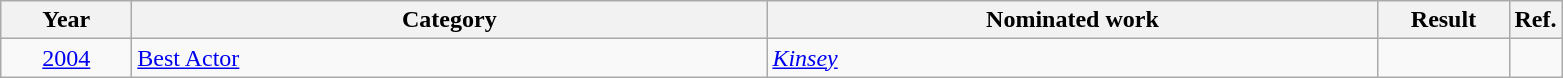<table class=wikitable>
<tr>
<th scope="col" style="width:5em;">Year</th>
<th scope="col" style="width:26em;">Category</th>
<th scope="col" style="width:25em;">Nominated work</th>
<th scope="col" style="width:5em;">Result</th>
<th>Ref.</th>
</tr>
<tr>
<td style="text-align:center;"><a href='#'>2004</a></td>
<td><a href='#'>Best Actor</a></td>
<td><em><a href='#'>Kinsey</a></em></td>
<td></td>
<td></td>
</tr>
</table>
